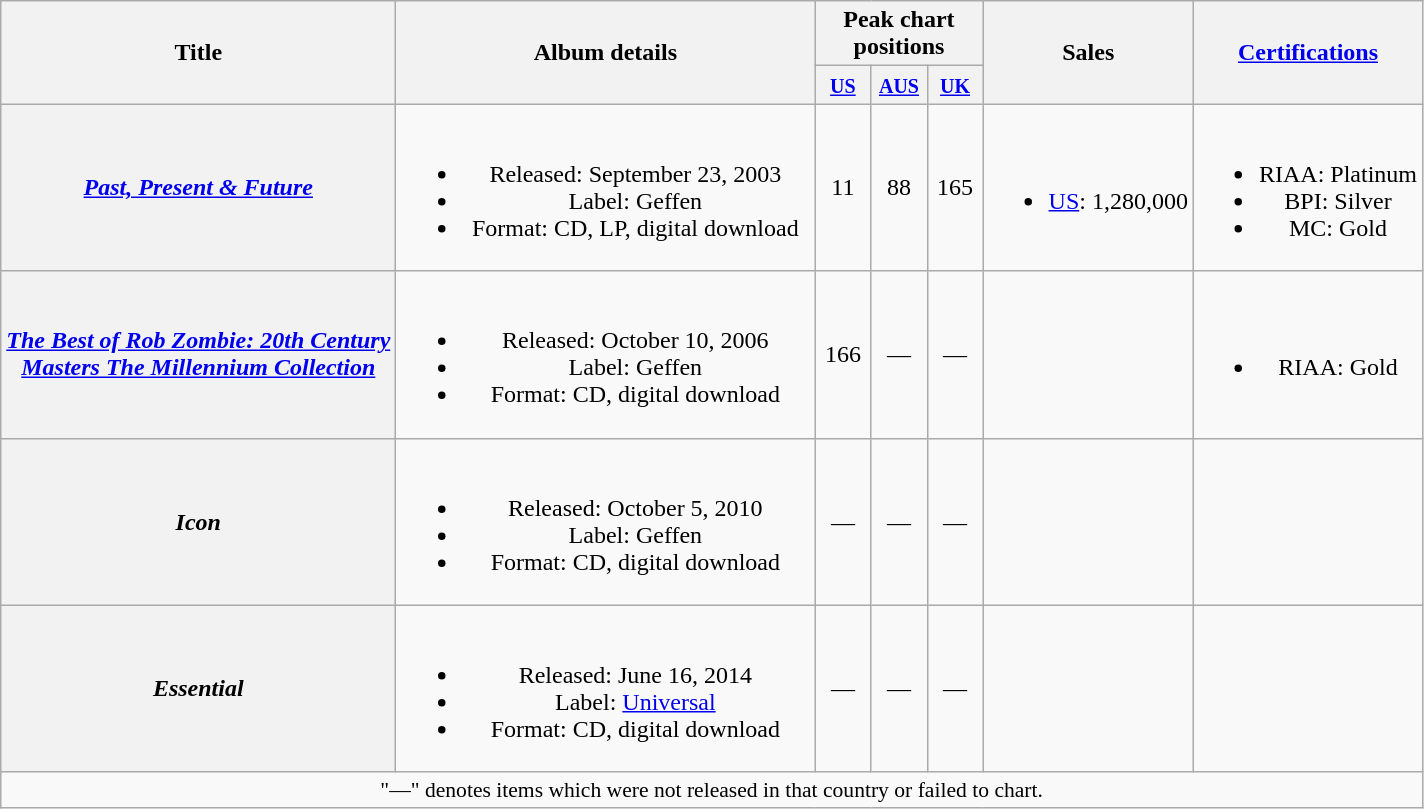<table class="wikitable plainrowheaders" style="text-align:center;">
<tr>
<th scope="col" rowspan="2">Title</th>
<th scope="col" rowspan="2" style="width:17em;">Album details</th>
<th scope="col" colspan="3">Peak chart positions</th>
<th scope="col" rowspan="2">Sales</th>
<th scope="col" rowspan="2"><a href='#'>Certifications</a></th>
</tr>
<tr>
<th width="30"><small><a href='#'>US</a><br></small></th>
<th width="30"><small><a href='#'>AUS</a><br></small></th>
<th width="30"><small><a href='#'>UK</a><br></small></th>
</tr>
<tr>
<th scope="row"><em><a href='#'>Past, Present & Future</a></em></th>
<td><br><ul><li>Released: September 23, 2003</li><li>Label: Geffen</li><li>Format: CD, LP, digital download</li></ul></td>
<td>11</td>
<td>88</td>
<td>165</td>
<td><br><ul><li><a href='#'>US</a>: 1,280,000</li></ul></td>
<td><br><ul><li>RIAA: Platinum</li><li>BPI: Silver</li><li>MC: Gold</li></ul></td>
</tr>
<tr>
<th scope="row"><em><a href='#'>The Best of Rob Zombie: 20th Century<br>Masters The Millennium Collection</a></em></th>
<td><br><ul><li>Released: October 10, 2006</li><li>Label: Geffen</li><li>Format: CD, digital download</li></ul></td>
<td>166</td>
<td>—</td>
<td>—</td>
<td></td>
<td><br><ul><li>RIAA: Gold</li></ul></td>
</tr>
<tr>
<th scope="row"><em>Icon</em></th>
<td><br><ul><li>Released: October 5, 2010</li><li>Label: Geffen</li><li>Format: CD, digital download</li></ul></td>
<td>—</td>
<td>—</td>
<td>—</td>
<td></td>
<td></td>
</tr>
<tr>
<th scope="row"><em>Essential</em></th>
<td><br><ul><li>Released: June 16, 2014</li><li>Label: <a href='#'>Universal</a></li><li>Format: CD, digital download</li></ul></td>
<td>—</td>
<td>—</td>
<td>—</td>
<td></td>
<td></td>
</tr>
<tr>
<td colspan="7" style="font-size:90%">"—" denotes items which were not released in that country or failed to chart.</td>
</tr>
</table>
